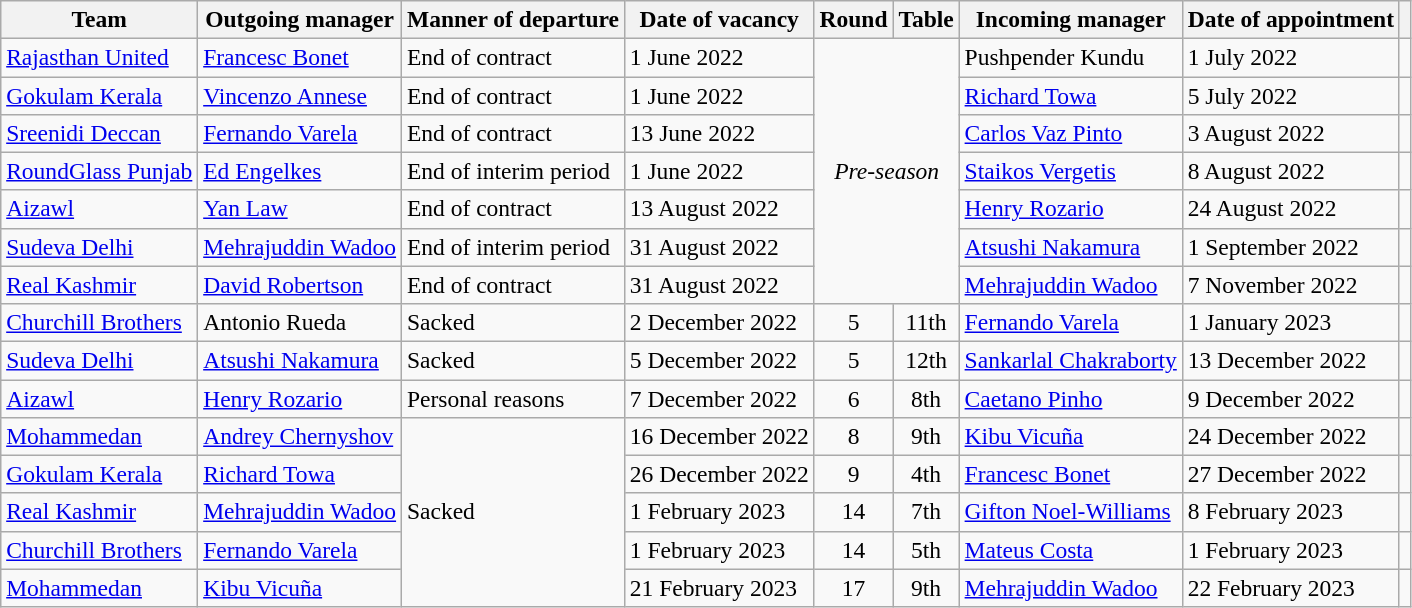<table class="wikitable" style="text-align: left; font-size:98%">
<tr>
<th scope=col>Team</th>
<th scope=col>Outgoing manager</th>
<th scope=col>Manner of departure</th>
<th scope=col>Date of vacancy</th>
<th scope=col>Round</th>
<th scope=col>Table</th>
<th scope=col>Incoming manager</th>
<th scope=col>Date of appointment</th>
<th scope=col class=unsortable></th>
</tr>
<tr>
<td><a href='#'>Rajasthan United</a></td>
<td> <a href='#'>Francesc Bonet</a></td>
<td>End of contract</td>
<td>1 June 2022</td>
<td colspan="2" rowspan="7" align="center"><em>Pre-season</em></td>
<td> Pushpender Kundu</td>
<td>1 July 2022</td>
<td></td>
</tr>
<tr>
<td><a href='#'>Gokulam Kerala</a></td>
<td> <a href='#'>Vincenzo Annese</a></td>
<td>End of contract</td>
<td>1 June 2022</td>
<td> <a href='#'>Richard Towa</a></td>
<td>5 July 2022</td>
<td></td>
</tr>
<tr>
<td><a href='#'>Sreenidi Deccan</a></td>
<td> <a href='#'>Fernando Varela</a></td>
<td>End of contract</td>
<td>13 June 2022</td>
<td> <a href='#'>Carlos Vaz Pinto</a></td>
<td>3 August 2022</td>
<td></td>
</tr>
<tr>
<td><a href='#'>RoundGlass Punjab</a></td>
<td> <a href='#'>Ed Engelkes</a></td>
<td>End of interim period</td>
<td>1 June 2022</td>
<td> <a href='#'>Staikos Vergetis</a></td>
<td>8 August 2022</td>
<td></td>
</tr>
<tr>
<td><a href='#'>Aizawl</a></td>
<td> <a href='#'>Yan Law</a></td>
<td>End of contract</td>
<td>13 August 2022</td>
<td> <a href='#'>Henry Rozario</a></td>
<td>24 August 2022</td>
<td></td>
</tr>
<tr>
<td><a href='#'>Sudeva Delhi</a></td>
<td> <a href='#'>Mehrajuddin Wadoo</a></td>
<td>End of interim period</td>
<td>31 August 2022</td>
<td> <a href='#'>Atsushi Nakamura</a></td>
<td>1 September 2022</td>
<td></td>
</tr>
<tr>
<td><a href='#'>Real Kashmir</a></td>
<td> <a href='#'>David Robertson</a></td>
<td>End of contract</td>
<td>31 August 2022</td>
<td> <a href='#'>Mehrajuddin Wadoo</a></td>
<td>7 November 2022</td>
<td></td>
</tr>
<tr>
<td><a href='#'>Churchill Brothers</a></td>
<td> Antonio Rueda</td>
<td>Sacked</td>
<td>2 December 2022</td>
<td align="center">5</td>
<td align="center">11th</td>
<td> <a href='#'>Fernando Varela</a></td>
<td>1 January 2023</td>
<td></td>
</tr>
<tr>
<td><a href='#'>Sudeva Delhi</a></td>
<td> <a href='#'>Atsushi Nakamura</a></td>
<td>Sacked</td>
<td>5 December 2022</td>
<td align="center">5</td>
<td align="center">12th</td>
<td> <a href='#'>Sankarlal Chakraborty</a></td>
<td>13 December 2022</td>
<td></td>
</tr>
<tr>
<td><a href='#'>Aizawl</a></td>
<td> <a href='#'>Henry Rozario</a></td>
<td>Personal reasons</td>
<td>7 December 2022</td>
<td align="center">6</td>
<td align="center">8th</td>
<td> <a href='#'>Caetano Pinho</a></td>
<td>9 December 2022</td>
<td></td>
</tr>
<tr>
<td><a href='#'>Mohammedan</a></td>
<td> <a href='#'>Andrey Chernyshov</a></td>
<td rowspan="5">Sacked</td>
<td>16 December 2022</td>
<td align="center">8</td>
<td align="center">9th</td>
<td> <a href='#'>Kibu Vicuña</a></td>
<td>24 December 2022</td>
<td></td>
</tr>
<tr>
<td><a href='#'>Gokulam Kerala</a></td>
<td> <a href='#'>Richard Towa</a></td>
<td>26 December 2022</td>
<td align="center">9</td>
<td align="center">4th</td>
<td> <a href='#'>Francesc Bonet</a></td>
<td>27 December 2022</td>
<td></td>
</tr>
<tr>
<td><a href='#'>Real Kashmir</a></td>
<td> <a href='#'>Mehrajuddin Wadoo</a></td>
<td>1 February 2023</td>
<td align="center">14</td>
<td align="center">7th</td>
<td> <a href='#'>Gifton Noel-Williams</a></td>
<td>8 February 2023</td>
<td></td>
</tr>
<tr>
<td><a href='#'>Churchill Brothers</a></td>
<td> <a href='#'>Fernando Varela</a></td>
<td>1 February 2023</td>
<td align="center">14</td>
<td align="center">5th</td>
<td> <a href='#'>Mateus Costa</a></td>
<td>1 February 2023</td>
<td></td>
</tr>
<tr>
<td><a href='#'>Mohammedan</a></td>
<td> <a href='#'>Kibu Vicuña</a></td>
<td>21 February 2023</td>
<td align="center">17</td>
<td align="center">9th</td>
<td> <a href='#'>Mehrajuddin Wadoo</a></td>
<td>22 February 2023</td>
<td></td>
</tr>
</table>
